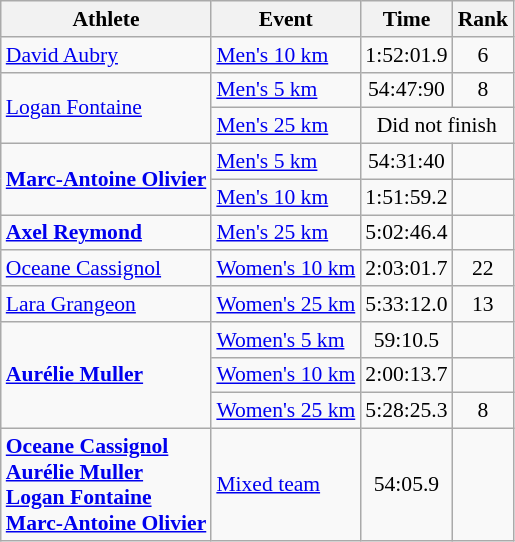<table class="wikitable" style="font-size:90%;">
<tr>
<th>Athlete</th>
<th>Event</th>
<th>Time</th>
<th>Rank</th>
</tr>
<tr align=center>
<td align=left><a href='#'>David Aubry</a></td>
<td align=left><a href='#'>Men's 10 km</a></td>
<td>1:52:01.9</td>
<td>6</td>
</tr>
<tr align=center>
<td align=left rowspan=2><a href='#'>Logan Fontaine</a></td>
<td align=left><a href='#'>Men's 5 km</a></td>
<td>54:47:90</td>
<td>8</td>
</tr>
<tr align=center>
<td align=left><a href='#'>Men's 25 km</a></td>
<td colspan=2>Did not finish</td>
</tr>
<tr align=center>
<td align=left rowspan=2><strong><a href='#'>Marc-Antoine Olivier</a></strong></td>
<td align=left><a href='#'>Men's 5 km</a></td>
<td>54:31:40</td>
<td></td>
</tr>
<tr align=center>
<td align=left><a href='#'>Men's 10 km</a></td>
<td>1:51:59.2</td>
<td></td>
</tr>
<tr align=center>
<td align=left><strong><a href='#'>Axel Reymond</a></strong></td>
<td align=left><a href='#'>Men's 25 km</a></td>
<td>5:02:46.4</td>
<td></td>
</tr>
<tr align=center>
<td align=left><a href='#'>Oceane Cassignol</a></td>
<td align=left><a href='#'>Women's 10 km</a></td>
<td>2:03:01.7</td>
<td>22</td>
</tr>
<tr align=center>
<td align=left><a href='#'>Lara Grangeon</a></td>
<td align=left><a href='#'>Women's 25 km</a></td>
<td>5:33:12.0</td>
<td>13</td>
</tr>
<tr align=center>
<td align=left rowspan=3><strong><a href='#'>Aurélie Muller</a></strong></td>
<td align=left><a href='#'>Women's 5 km</a></td>
<td>59:10.5</td>
<td></td>
</tr>
<tr align=center>
<td align=left><a href='#'>Women's 10 km</a></td>
<td>2:00:13.7</td>
<td></td>
</tr>
<tr align=center>
<td align=left><a href='#'>Women's 25 km</a></td>
<td>5:28:25.3</td>
<td>8</td>
</tr>
<tr align=center>
<td align=left><strong><a href='#'>Oceane Cassignol</a><br><a href='#'>Aurélie Muller</a><br><a href='#'>Logan Fontaine</a><br><a href='#'>Marc-Antoine Olivier</a></strong></td>
<td align=left><a href='#'>Mixed team</a></td>
<td>54:05.9</td>
<td></td>
</tr>
</table>
